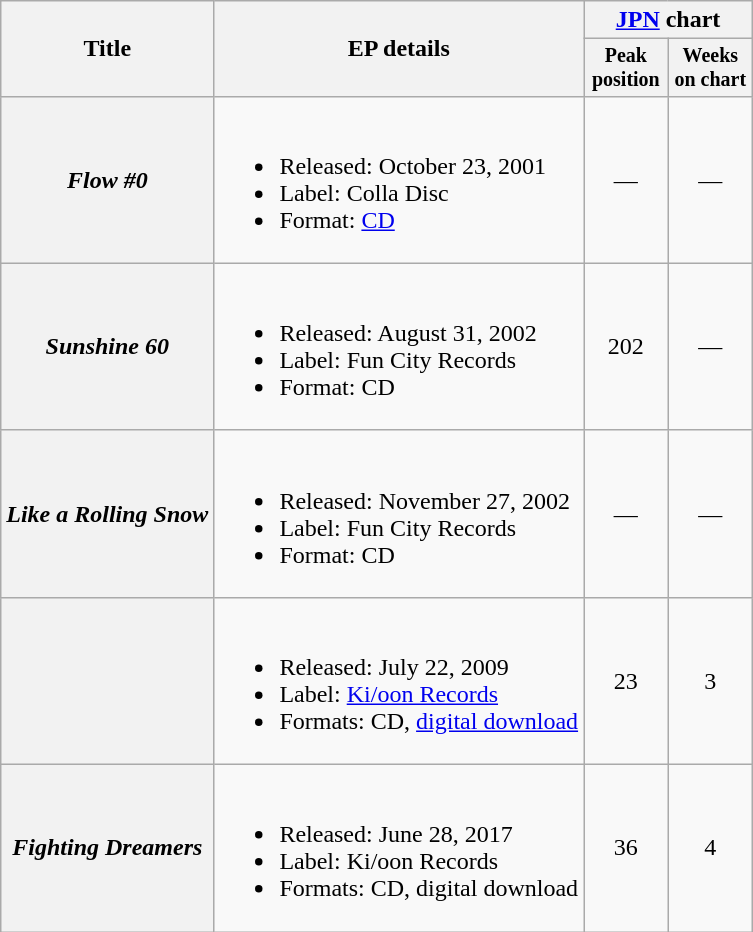<table class="wikitable plainrowheaders">
<tr>
<th scope="col" rowspan="2">Title</th>
<th scope="col" rowspan="2">EP details</th>
<th scope="col" colspan="2"><a href='#'>JPN</a> chart</th>
</tr>
<tr style="font-size:smaller;">
<th style="width:50px;" scope="col">Peak position</th>
<th style="width:50px;" scope="col">Weeks on chart</th>
</tr>
<tr>
<th scope="row"><em>Flow #0</em></th>
<td><br><ul><li>Released: October 23, 2001</li><li>Label: Colla Disc</li><li>Format: <a href='#'>CD</a></li></ul></td>
<td align="center">—</td>
<td align="center">—</td>
</tr>
<tr>
<th scope="row"><em>Sunshine 60</em></th>
<td><br><ul><li>Released: August 31, 2002</li><li>Label: Fun City Records</li><li>Format: CD</li></ul></td>
<td align="center">202</td>
<td align="center">—</td>
</tr>
<tr>
<th scope="row"><em>Like a Rolling Snow</em></th>
<td><br><ul><li>Released: November 27, 2002</li><li>Label: Fun City Records</li><li>Format: CD</li></ul></td>
<td align="center">—</td>
<td align="center">—</td>
</tr>
<tr>
<th scope="row"><em><a href='#'></a></em></th>
<td><br><ul><li>Released: July 22, 2009</li><li>Label: <a href='#'>Ki/oon Records</a></li><li>Formats: CD, <a href='#'>digital download</a></li></ul></td>
<td align="center">23</td>
<td align="center">3</td>
</tr>
<tr>
<th scope="row"><em>Fighting Dreamers</em></th>
<td><br><ul><li>Released: June 28, 2017</li><li>Label: Ki/oon Records</li><li>Formats: CD, digital download</li></ul></td>
<td align="center">36</td>
<td align="center">4</td>
</tr>
</table>
